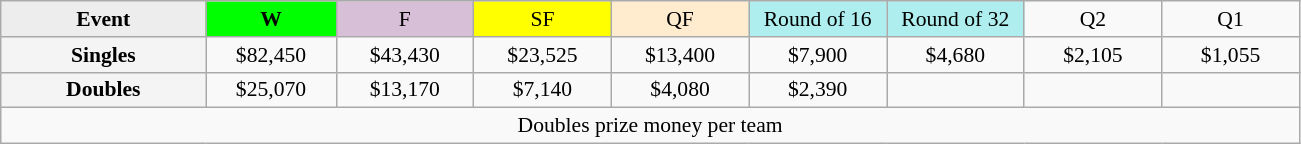<table class=wikitable style=font-size:90%;text-align:center>
<tr>
<td style="width:130px; background:#ededed;"><strong>Event</strong></td>
<td style="width:80px; background:lime;"><strong>W</strong></td>
<td style="width:85px; background:thistle;">F</td>
<td style="width:85px; background:#ff0;">SF</td>
<td style="width:85px; background:#ffebcd;">QF</td>
<td style="width:85px; background:#afeeee;">Round of 16</td>
<td style="width:85px; background:#afeeee;">Round of 32</td>
<td width=85>Q2</td>
<td width=85>Q1</td>
</tr>
<tr>
<td style="background:#f4f4f4;"><strong>Singles</strong></td>
<td>$82,450</td>
<td>$43,430</td>
<td>$23,525</td>
<td>$13,400</td>
<td>$7,900</td>
<td>$4,680</td>
<td>$2,105</td>
<td>$1,055</td>
</tr>
<tr>
<td style="background:#f4f4f4;"><strong>Doubles</strong></td>
<td>$25,070</td>
<td>$13,170</td>
<td>$7,140</td>
<td>$4,080</td>
<td>$2,390</td>
<td></td>
<td></td>
<td></td>
</tr>
<tr>
<td colspan=9>Doubles prize money per team</td>
</tr>
</table>
